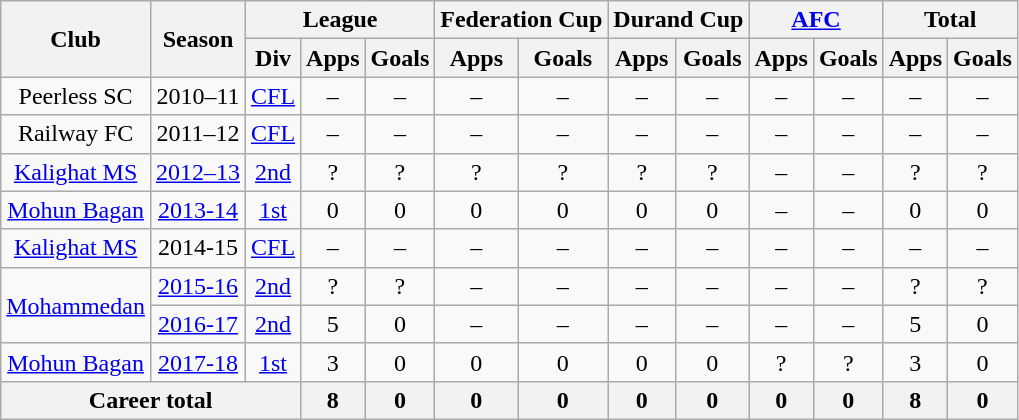<table class="wikitable" style="text-align: center;">
<tr>
<th rowspan="2">Club</th>
<th rowspan="2">Season</th>
<th colspan="3">League</th>
<th colspan="2">Federation Cup</th>
<th colspan="2">Durand Cup</th>
<th colspan="2"><a href='#'>AFC</a></th>
<th colspan="2">Total</th>
</tr>
<tr>
<th>Div</th>
<th>Apps</th>
<th>Goals</th>
<th>Apps</th>
<th>Goals</th>
<th>Apps</th>
<th>Goals</th>
<th>Apps</th>
<th>Goals</th>
<th>Apps</th>
<th>Goals</th>
</tr>
<tr>
<td rowspan="1">Peerless SC</td>
<td>2010–11</td>
<td><a href='#'>CFL</a></td>
<td>–</td>
<td>–</td>
<td>–</td>
<td>–</td>
<td>–</td>
<td>–</td>
<td>–</td>
<td>–</td>
<td>–</td>
<td>–</td>
</tr>
<tr>
<td rowspan="1">Railway FC</td>
<td>2011–12</td>
<td><a href='#'>CFL</a></td>
<td>–</td>
<td>–</td>
<td>–</td>
<td>–</td>
<td>–</td>
<td>–</td>
<td>–</td>
<td>–</td>
<td>–</td>
<td>–</td>
</tr>
<tr>
<td rowspan="1"><a href='#'>Kalighat MS</a></td>
<td><a href='#'>2012–13</a></td>
<td><a href='#'>2nd</a></td>
<td>?</td>
<td>?</td>
<td>?</td>
<td>?</td>
<td>?</td>
<td>?</td>
<td>–</td>
<td>–</td>
<td>?</td>
<td>?</td>
</tr>
<tr>
<td rowspan="1"><a href='#'>Mohun Bagan</a></td>
<td><a href='#'>2013-14</a></td>
<td><a href='#'>1st</a></td>
<td>0</td>
<td>0</td>
<td>0</td>
<td>0</td>
<td>0</td>
<td>0</td>
<td>–</td>
<td>–</td>
<td>0</td>
<td>0</td>
</tr>
<tr>
<td rowspan="1"><a href='#'>Kalighat MS</a></td>
<td>2014-15</td>
<td><a href='#'>CFL</a></td>
<td>–</td>
<td>–</td>
<td>–</td>
<td>–</td>
<td>–</td>
<td>–</td>
<td>–</td>
<td>–</td>
<td>–</td>
<td>–</td>
</tr>
<tr>
<td rowspan="2"><a href='#'>Mohammedan</a></td>
<td><a href='#'>2015-16</a></td>
<td><a href='#'>2nd</a></td>
<td>?</td>
<td>?</td>
<td>–</td>
<td>–</td>
<td>–</td>
<td>–</td>
<td>–</td>
<td>–</td>
<td>?</td>
<td>?</td>
</tr>
<tr>
<td><a href='#'>2016-17</a></td>
<td><a href='#'>2nd</a></td>
<td>5</td>
<td>0</td>
<td>–</td>
<td>–</td>
<td>–</td>
<td>–</td>
<td>–</td>
<td>–</td>
<td>5</td>
<td>0</td>
</tr>
<tr>
<td rowspan="1"><a href='#'>Mohun Bagan</a></td>
<td><a href='#'>2017-18</a></td>
<td><a href='#'>1st</a></td>
<td>3</td>
<td>0</td>
<td>0</td>
<td>0</td>
<td>0</td>
<td>0</td>
<td>?</td>
<td>?</td>
<td>3</td>
<td>0</td>
</tr>
<tr>
<th colspan="3">Career total</th>
<th>8</th>
<th>0</th>
<th>0</th>
<th>0</th>
<th>0</th>
<th>0</th>
<th>0</th>
<th>0</th>
<th>8</th>
<th>0</th>
</tr>
</table>
